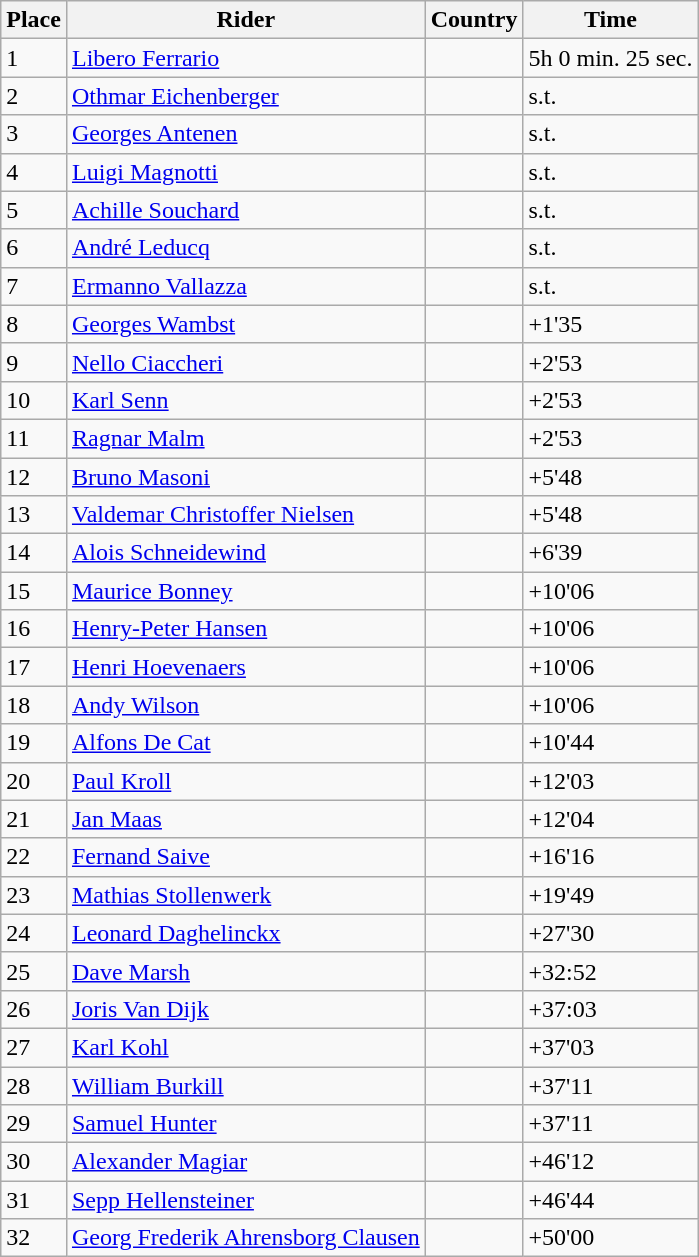<table class="wikitable">
<tr>
<th>Place</th>
<th>Rider</th>
<th>Country</th>
<th>Time</th>
</tr>
<tr>
<td>1</td>
<td><a href='#'>Libero Ferrario</a></td>
<td></td>
<td>5h 0 min. 25 sec.</td>
</tr>
<tr>
<td>2</td>
<td><a href='#'>Othmar Eichenberger</a></td>
<td></td>
<td>s.t.</td>
</tr>
<tr>
<td>3</td>
<td><a href='#'>Georges Antenen</a></td>
<td></td>
<td>s.t.</td>
</tr>
<tr>
<td>4</td>
<td><a href='#'>Luigi Magnotti</a></td>
<td></td>
<td>s.t.</td>
</tr>
<tr>
<td>5</td>
<td><a href='#'>Achille Souchard</a></td>
<td></td>
<td>s.t.</td>
</tr>
<tr>
<td>6</td>
<td><a href='#'>André Leducq</a></td>
<td></td>
<td>s.t.</td>
</tr>
<tr>
<td>7</td>
<td><a href='#'>Ermanno Vallazza</a></td>
<td></td>
<td>s.t.</td>
</tr>
<tr>
<td>8</td>
<td><a href='#'>Georges Wambst</a></td>
<td></td>
<td>+1'35</td>
</tr>
<tr>
<td>9</td>
<td><a href='#'>Nello Ciaccheri</a></td>
<td></td>
<td>+2'53</td>
</tr>
<tr>
<td>10</td>
<td><a href='#'>Karl Senn</a></td>
<td></td>
<td>+2'53</td>
</tr>
<tr>
<td>11</td>
<td><a href='#'>Ragnar Malm</a></td>
<td></td>
<td>+2'53</td>
</tr>
<tr>
<td>12</td>
<td><a href='#'>Bruno Masoni</a></td>
<td></td>
<td>+5'48</td>
</tr>
<tr>
<td>13</td>
<td><a href='#'>Valdemar Christoffer Nielsen</a></td>
<td></td>
<td>+5'48</td>
</tr>
<tr>
<td>14</td>
<td><a href='#'>Alois Schneidewind</a></td>
<td></td>
<td>+6'39</td>
</tr>
<tr>
<td>15</td>
<td><a href='#'>Maurice Bonney</a></td>
<td></td>
<td>+10'06</td>
</tr>
<tr>
<td>16</td>
<td><a href='#'>Henry-Peter Hansen</a></td>
<td></td>
<td>+10'06</td>
</tr>
<tr>
<td>17</td>
<td><a href='#'>Henri Hoevenaers</a></td>
<td></td>
<td>+10'06</td>
</tr>
<tr>
<td>18</td>
<td><a href='#'>Andy Wilson</a></td>
<td></td>
<td>+10'06</td>
</tr>
<tr>
<td>19</td>
<td><a href='#'>Alfons De Cat</a></td>
<td></td>
<td>+10'44</td>
</tr>
<tr>
<td>20</td>
<td><a href='#'>Paul Kroll</a></td>
<td></td>
<td>+12'03</td>
</tr>
<tr>
<td>21</td>
<td><a href='#'>Jan Maas</a></td>
<td></td>
<td>+12'04</td>
</tr>
<tr>
<td>22</td>
<td><a href='#'>Fernand Saive</a></td>
<td></td>
<td>+16'16</td>
</tr>
<tr>
<td>23</td>
<td><a href='#'>Mathias Stollenwerk</a></td>
<td></td>
<td>+19'49</td>
</tr>
<tr>
<td>24</td>
<td><a href='#'>Leonard Daghelinckx</a></td>
<td></td>
<td>+27'30</td>
</tr>
<tr>
<td>25</td>
<td><a href='#'>Dave Marsh</a></td>
<td></td>
<td>+32:52</td>
</tr>
<tr>
<td>26</td>
<td><a href='#'>Joris Van Dijk</a></td>
<td></td>
<td>+37:03</td>
</tr>
<tr>
<td>27</td>
<td><a href='#'>Karl Kohl</a></td>
<td></td>
<td>+37'03</td>
</tr>
<tr>
<td>28</td>
<td><a href='#'>William Burkill</a></td>
<td></td>
<td>+37'11</td>
</tr>
<tr>
<td>29</td>
<td><a href='#'>Samuel Hunter</a></td>
<td></td>
<td>+37'11</td>
</tr>
<tr>
<td>30</td>
<td><a href='#'>Alexander Magiar</a></td>
<td></td>
<td>+46'12</td>
</tr>
<tr>
<td>31</td>
<td><a href='#'>Sepp Hellensteiner</a></td>
<td></td>
<td>+46'44</td>
</tr>
<tr>
<td>32</td>
<td><a href='#'>Georg Frederik Ahrensborg Clausen</a></td>
<td></td>
<td>+50'00</td>
</tr>
</table>
